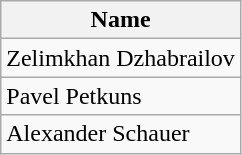<table class="wikitable">
<tr>
<th>Name</th>
</tr>
<tr>
<td> Zelimkhan Dzhabrailov</td>
</tr>
<tr>
<td> Pavel Petkuns</td>
</tr>
<tr>
<td> Alexander Schauer</td>
</tr>
</table>
